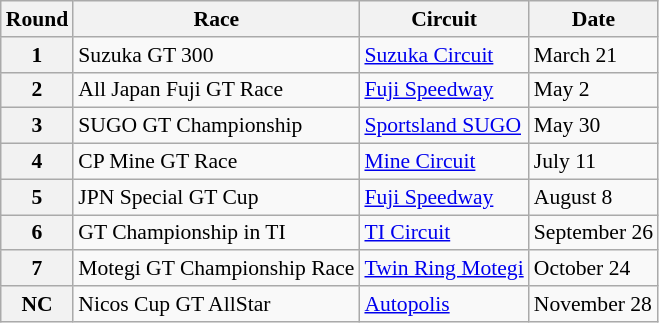<table class="wikitable" style="font-size: 90%;">
<tr>
<th>Round</th>
<th>Race</th>
<th>Circuit</th>
<th>Date</th>
</tr>
<tr>
<th>1</th>
<td>Suzuka GT 300</td>
<td> <a href='#'>Suzuka Circuit</a></td>
<td>March 21</td>
</tr>
<tr>
<th>2</th>
<td>All Japan Fuji GT Race</td>
<td> <a href='#'>Fuji Speedway</a></td>
<td>May 2</td>
</tr>
<tr>
<th>3</th>
<td>SUGO GT Championship</td>
<td> <a href='#'>Sportsland SUGO</a></td>
<td>May 30</td>
</tr>
<tr>
<th>4</th>
<td>CP Mine GT Race</td>
<td> <a href='#'>Mine Circuit</a></td>
<td>July 11</td>
</tr>
<tr>
<th>5</th>
<td>JPN Special GT Cup</td>
<td> <a href='#'>Fuji Speedway</a></td>
<td>August 8</td>
</tr>
<tr>
<th>6</th>
<td>GT Championship in TI</td>
<td> <a href='#'>TI Circuit</a></td>
<td>September 26</td>
</tr>
<tr>
<th>7</th>
<td>Motegi GT Championship Race</td>
<td> <a href='#'>Twin Ring Motegi</a></td>
<td>October 24</td>
</tr>
<tr>
<th>NC</th>
<td>Nicos Cup GT AllStar</td>
<td> <a href='#'>Autopolis</a></td>
<td>November 28</td>
</tr>
</table>
